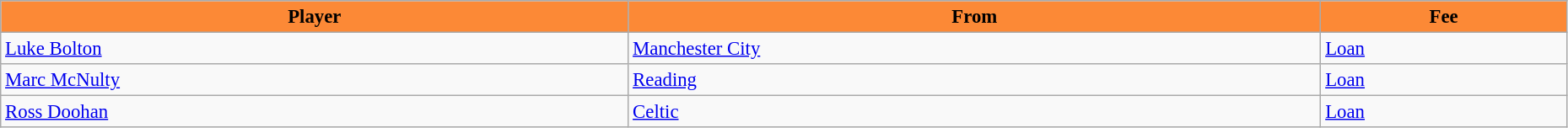<table class="wikitable" style="text-align:left; font-size:95%;width:98%;">
<tr>
<th style="background:#FC8936; color:black;">Player</th>
<th style="background:#FC8936; color:black;">From</th>
<th style="background:#FC8936; color:black;">Fee</th>
</tr>
<tr>
<td> <a href='#'>Luke Bolton</a></td>
<td> <a href='#'> Manchester City</a></td>
<td><a href='#'> Loan</a></td>
</tr>
<tr>
<td> <a href='#'>Marc McNulty</a></td>
<td> <a href='#'> Reading</a></td>
<td><a href='#'> Loan</a></td>
</tr>
<tr>
<td> <a href='#'>Ross Doohan</a></td>
<td> <a href='#'> Celtic</a></td>
<td><a href='#'> Loan</a></td>
</tr>
</table>
